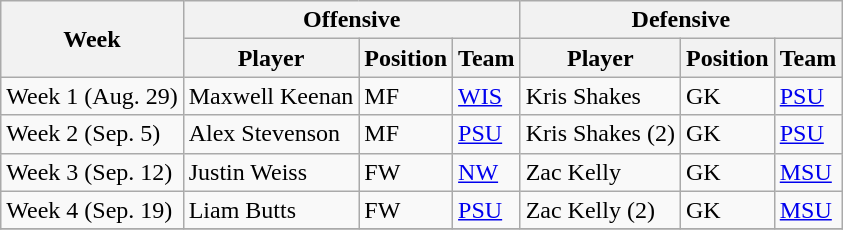<table class="wikitable">
<tr>
<th rowspan="2">Week</th>
<th colspan="3">Offensive</th>
<th colspan="3">Defensive</th>
</tr>
<tr>
<th>Player</th>
<th>Position</th>
<th>Team</th>
<th>Player</th>
<th>Position</th>
<th>Team</th>
</tr>
<tr>
<td>Week 1 (Aug. 29)</td>
<td>Maxwell Keenan</td>
<td>MF</td>
<td><a href='#'>WIS</a></td>
<td>Kris Shakes</td>
<td>GK</td>
<td><a href='#'>PSU</a></td>
</tr>
<tr>
<td>Week 2 (Sep. 5)</td>
<td>Alex Stevenson</td>
<td>MF</td>
<td><a href='#'>PSU</a></td>
<td>Kris Shakes (2)</td>
<td>GK</td>
<td><a href='#'>PSU</a></td>
</tr>
<tr>
<td>Week 3 (Sep. 12)</td>
<td>Justin Weiss</td>
<td>FW</td>
<td><a href='#'>NW</a></td>
<td>Zac Kelly</td>
<td>GK</td>
<td><a href='#'>MSU</a></td>
</tr>
<tr>
<td>Week 4 (Sep. 19)</td>
<td>Liam Butts</td>
<td>FW</td>
<td><a href='#'>PSU</a></td>
<td>Zac Kelly (2)</td>
<td>GK</td>
<td><a href='#'>MSU</a></td>
</tr>
<tr>
</tr>
</table>
